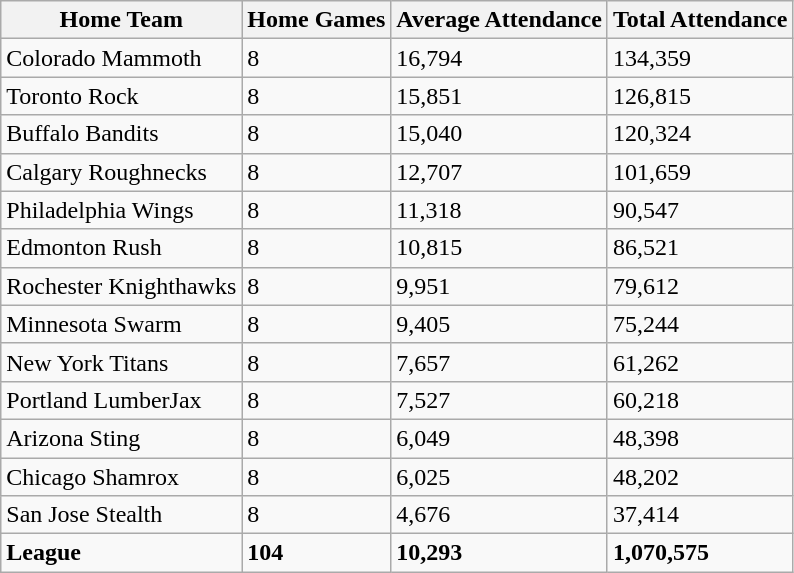<table class="wikitable sortable">
<tr>
<th>Home Team</th>
<th>Home Games</th>
<th>Average Attendance</th>
<th>Total Attendance</th>
</tr>
<tr>
<td>Colorado Mammoth</td>
<td>8</td>
<td>16,794</td>
<td>134,359</td>
</tr>
<tr>
<td>Toronto Rock</td>
<td>8</td>
<td>15,851</td>
<td>126,815</td>
</tr>
<tr>
<td>Buffalo Bandits</td>
<td>8</td>
<td>15,040</td>
<td>120,324</td>
</tr>
<tr>
<td>Calgary Roughnecks</td>
<td>8</td>
<td>12,707</td>
<td>101,659</td>
</tr>
<tr>
<td>Philadelphia Wings</td>
<td>8</td>
<td>11,318</td>
<td>90,547</td>
</tr>
<tr>
<td>Edmonton Rush</td>
<td>8</td>
<td>10,815</td>
<td>86,521</td>
</tr>
<tr>
<td>Rochester Knighthawks</td>
<td>8</td>
<td>9,951</td>
<td>79,612</td>
</tr>
<tr>
<td>Minnesota Swarm</td>
<td>8</td>
<td>9,405</td>
<td>75,244</td>
</tr>
<tr>
<td>New York Titans</td>
<td>8</td>
<td>7,657</td>
<td>61,262</td>
</tr>
<tr>
<td>Portland LumberJax</td>
<td>8</td>
<td>7,527</td>
<td>60,218</td>
</tr>
<tr>
<td>Arizona Sting</td>
<td>8</td>
<td>6,049</td>
<td>48,398</td>
</tr>
<tr>
<td>Chicago Shamrox</td>
<td>8</td>
<td>6,025</td>
<td>48,202</td>
</tr>
<tr>
<td>San Jose Stealth</td>
<td>8</td>
<td>4,676</td>
<td>37,414</td>
</tr>
<tr class="sortbottom">
<td><strong>League</strong></td>
<td><strong>104</strong></td>
<td><strong>10,293</strong></td>
<td><strong>1,070,575</strong></td>
</tr>
</table>
